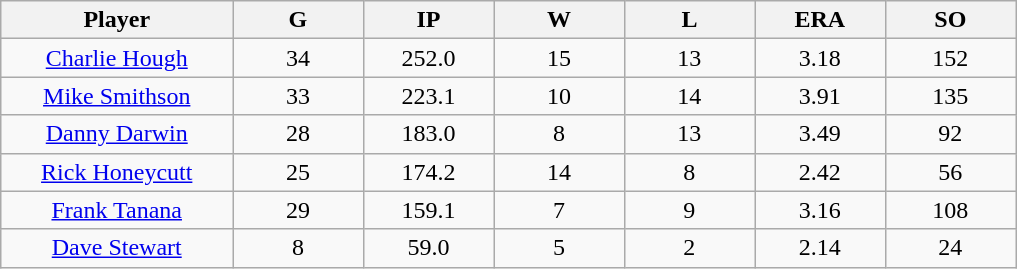<table class="wikitable sortable">
<tr>
<th bgcolor="#DDDDFF" width="16%">Player</th>
<th bgcolor="#DDDDFF" width="9%">G</th>
<th bgcolor="#DDDDFF" width="9%">IP</th>
<th bgcolor="#DDDDFF" width="9%">W</th>
<th bgcolor="#DDDDFF" width="9%">L</th>
<th bgcolor="#DDDDFF" width="9%">ERA</th>
<th bgcolor="#DDDDFF" width="9%">SO</th>
</tr>
<tr align=center>
<td><a href='#'>Charlie Hough</a></td>
<td>34</td>
<td>252.0</td>
<td>15</td>
<td>13</td>
<td>3.18</td>
<td>152</td>
</tr>
<tr align=center>
<td><a href='#'>Mike Smithson</a></td>
<td>33</td>
<td>223.1</td>
<td>10</td>
<td>14</td>
<td>3.91</td>
<td>135</td>
</tr>
<tr align=center>
<td><a href='#'>Danny Darwin</a></td>
<td>28</td>
<td>183.0</td>
<td>8</td>
<td>13</td>
<td>3.49</td>
<td>92</td>
</tr>
<tr align=center>
<td><a href='#'>Rick Honeycutt</a></td>
<td>25</td>
<td>174.2</td>
<td>14</td>
<td>8</td>
<td>2.42</td>
<td>56</td>
</tr>
<tr align=center>
<td><a href='#'>Frank Tanana</a></td>
<td>29</td>
<td>159.1</td>
<td>7</td>
<td>9</td>
<td>3.16</td>
<td>108</td>
</tr>
<tr align=center>
<td><a href='#'>Dave Stewart</a></td>
<td>8</td>
<td>59.0</td>
<td>5</td>
<td>2</td>
<td>2.14</td>
<td>24</td>
</tr>
</table>
